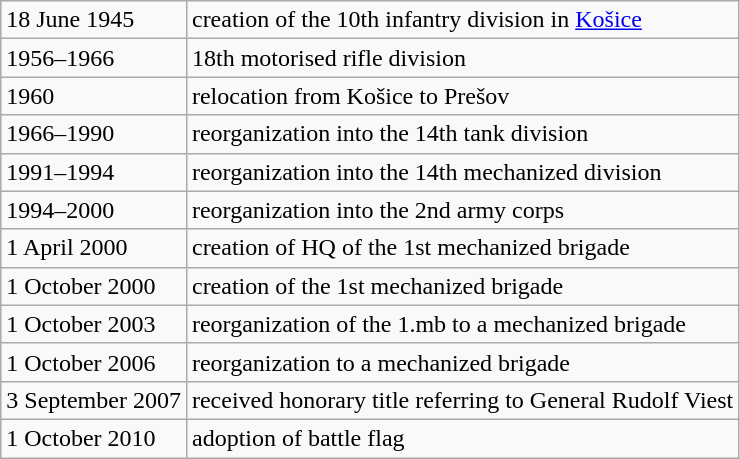<table class="wikitable">
<tr>
<td>18 June 1945</td>
<td>creation of the 10th infantry division in <a href='#'>Košice</a></td>
</tr>
<tr>
<td>1956–1966</td>
<td>18th motorised rifle division</td>
</tr>
<tr>
<td>1960</td>
<td>relocation from Košice to Prešov</td>
</tr>
<tr>
<td>1966–1990</td>
<td>reorganization into the 14th tank division</td>
</tr>
<tr>
<td>1991–1994</td>
<td>reorganization into the 14th mechanized division</td>
</tr>
<tr>
<td>1994–2000</td>
<td>reorganization into the 2nd army corps</td>
</tr>
<tr>
<td>1 April 2000</td>
<td>creation of HQ of the 1st mechanized brigade</td>
</tr>
<tr>
<td>1 October 2000</td>
<td>creation of the 1st mechanized brigade</td>
</tr>
<tr>
<td>1 October 2003</td>
<td>reorganization of the 1.mb to a mechanized brigade</td>
</tr>
<tr>
<td>1 October 2006</td>
<td>reorganization to a mechanized brigade</td>
</tr>
<tr>
<td>3 September 2007</td>
<td>received honorary title referring to General Rudolf Viest</td>
</tr>
<tr>
<td>1 October 2010</td>
<td>adoption of battle flag</td>
</tr>
</table>
